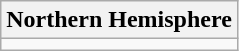<table class="wikitable">
<tr>
<th>Northern Hemisphere</th>
</tr>
<tr>
<td></td>
</tr>
</table>
